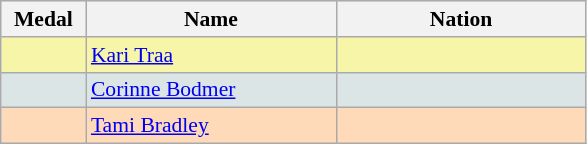<table class=wikitable style="border:1px solid #AAAAAA;font-size:90%">
<tr bgcolor="#E4E4E4">
<th width=50>Medal</th>
<th width=160>Name</th>
<th width=160>Nation</th>
</tr>
<tr bgcolor="#F7F6A8">
<td align="center"></td>
<td><a href='#'>Kari Traa</a></td>
<td></td>
</tr>
<tr bgcolor="#DCE5E5">
<td align="center"></td>
<td><a href='#'>Corinne Bodmer</a></td>
<td></td>
</tr>
<tr bgcolor="#FFDAB9">
<td align="center"></td>
<td><a href='#'>Tami Bradley</a></td>
<td></td>
</tr>
</table>
